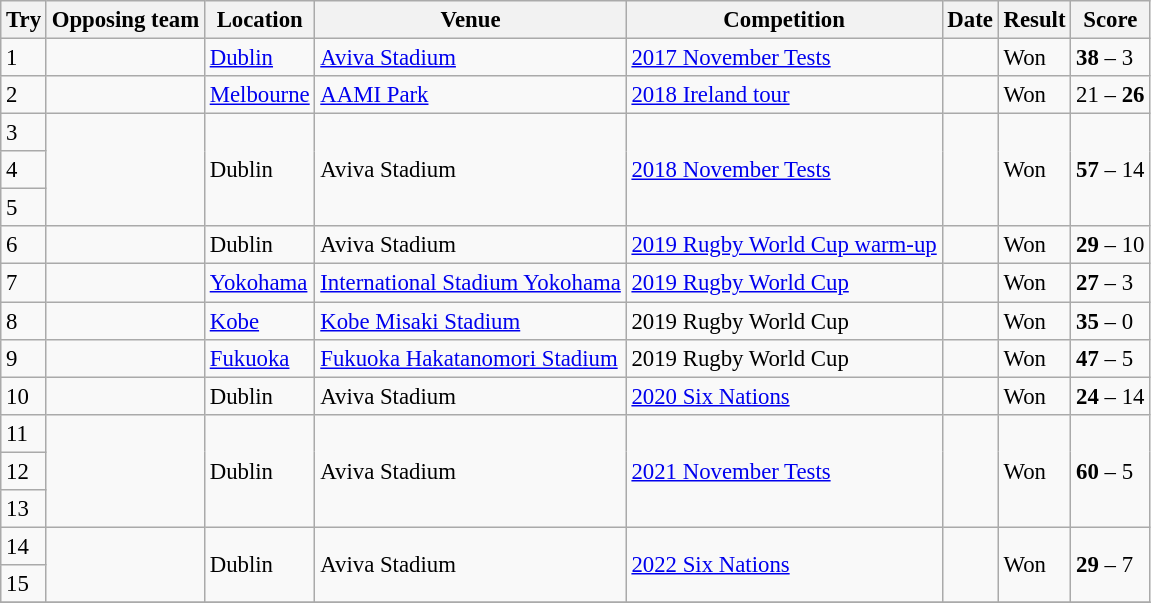<table class="wikitable sortable" style="font-size:95%">
<tr>
<th>Try</th>
<th>Opposing team</th>
<th>Location</th>
<th>Venue</th>
<th>Competition</th>
<th>Date</th>
<th>Result</th>
<th>Score</th>
</tr>
<tr>
<td>1</td>
<td></td>
<td><a href='#'>Dublin</a></td>
<td><a href='#'>Aviva Stadium</a></td>
<td><a href='#'>2017 November Tests</a></td>
<td></td>
<td>Won</td>
<td><strong>38</strong> – 3</td>
</tr>
<tr>
<td>2</td>
<td></td>
<td><a href='#'>Melbourne</a></td>
<td><a href='#'>AAMI Park</a></td>
<td><a href='#'>2018 Ireland tour</a></td>
<td></td>
<td>Won</td>
<td>21 – <strong>26</strong></td>
</tr>
<tr>
<td>3</td>
<td rowspan="3"></td>
<td rowspan="3">Dublin</td>
<td rowspan="3">Aviva Stadium</td>
<td rowspan="3"><a href='#'>2018 November Tests</a></td>
<td rowspan="3"></td>
<td rowspan="3">Won</td>
<td rowspan="3"><strong>57</strong> – 14</td>
</tr>
<tr>
<td>4</td>
</tr>
<tr>
<td>5</td>
</tr>
<tr>
<td>6</td>
<td></td>
<td>Dublin</td>
<td>Aviva Stadium</td>
<td><a href='#'>2019 Rugby World Cup warm-up</a></td>
<td></td>
<td>Won</td>
<td><strong>29</strong> – 10</td>
</tr>
<tr>
<td>7</td>
<td></td>
<td><a href='#'>Yokohama</a></td>
<td><a href='#'>International Stadium Yokohama</a></td>
<td><a href='#'>2019 Rugby World Cup</a></td>
<td></td>
<td>Won</td>
<td><strong>27</strong> – 3</td>
</tr>
<tr>
<td>8</td>
<td></td>
<td><a href='#'>Kobe</a></td>
<td><a href='#'>Kobe Misaki Stadium</a></td>
<td>2019 Rugby World Cup</td>
<td></td>
<td>Won</td>
<td><strong>35</strong> – 0</td>
</tr>
<tr>
<td>9</td>
<td></td>
<td><a href='#'>Fukuoka</a></td>
<td><a href='#'>Fukuoka Hakatanomori Stadium</a></td>
<td>2019 Rugby World Cup</td>
<td></td>
<td>Won</td>
<td><strong>47</strong> –  5</td>
</tr>
<tr>
<td>10</td>
<td></td>
<td>Dublin</td>
<td>Aviva Stadium</td>
<td><a href='#'>2020 Six Nations</a></td>
<td></td>
<td>Won</td>
<td><strong>24</strong> –  14</td>
</tr>
<tr>
<td>11</td>
<td rowspan="3"></td>
<td rowspan="3">Dublin</td>
<td rowspan="3">Aviva Stadium</td>
<td rowspan="3"><a href='#'>2021 November Tests</a></td>
<td rowspan="3"></td>
<td rowspan="3">Won</td>
<td rowspan="3"><strong>60</strong> –  5</td>
</tr>
<tr>
<td>12</td>
</tr>
<tr>
<td>13</td>
</tr>
<tr>
<td>14</td>
<td rowspan="2"></td>
<td rowspan="2">Dublin</td>
<td rowspan="2">Aviva Stadium</td>
<td rowspan="2"><a href='#'>2022 Six Nations</a></td>
<td rowspan="2"></td>
<td rowspan="2">Won</td>
<td rowspan="2"><strong>29</strong> –  7</td>
</tr>
<tr>
<td>15</td>
</tr>
<tr>
</tr>
</table>
